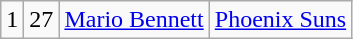<table class="wikitable">
<tr style="text-align:center;" bgcolor="">
<td>1</td>
<td>27</td>
<td><a href='#'>Mario Bennett</a></td>
<td><a href='#'>Phoenix Suns</a></td>
</tr>
</table>
